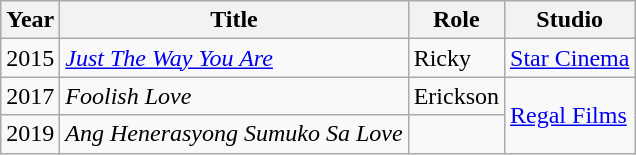<table class="wikitable sortable">
<tr>
<th>Year</th>
<th>Title</th>
<th>Role</th>
<th>Studio</th>
</tr>
<tr>
<td>2015</td>
<td><em><a href='#'>Just The Way You Are</a></em></td>
<td>Ricky</td>
<td><a href='#'>Star Cinema</a></td>
</tr>
<tr>
<td>2017</td>
<td><em>Foolish Love</em></td>
<td>Erickson</td>
<td rowspan="2"><a href='#'>Regal Films</a></td>
</tr>
<tr>
<td>2019</td>
<td><em>Ang Henerasyong Sumuko Sa Love</em></td>
<td></td>
</tr>
</table>
